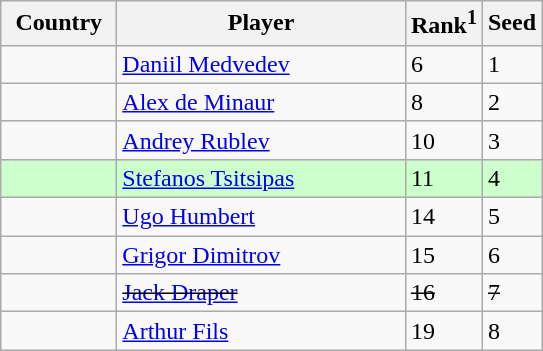<table class="sortable wikitable">
<tr>
<th width="70">Country</th>
<th width="185">Player</th>
<th>Rank<sup>1</sup></th>
<th>Seed</th>
</tr>
<tr>
<td></td>
<td><a href='#'>Daniil Medvedev</a></td>
<td>6</td>
<td>1</td>
</tr>
<tr>
<td></td>
<td><a href='#'>Alex de Minaur</a></td>
<td>8</td>
<td>2</td>
</tr>
<tr>
<td></td>
<td><a href='#'>Andrey Rublev</a></td>
<td>10</td>
<td>3</td>
</tr>
<tr style="background:#cfc;">
<td></td>
<td><a href='#'>Stefanos Tsitsipas</a></td>
<td>11</td>
<td>4</td>
</tr>
<tr>
<td></td>
<td><a href='#'>Ugo Humbert</a></td>
<td>14</td>
<td>5</td>
</tr>
<tr>
<td></td>
<td><a href='#'>Grigor Dimitrov</a></td>
<td>15</td>
<td>6</td>
</tr>
<tr>
<td><s></s></td>
<td><s><a href='#'>Jack Draper</a></s></td>
<td><s>16</s></td>
<td><s>7</s></td>
</tr>
<tr>
<td></td>
<td><a href='#'>Arthur Fils</a></td>
<td>19</td>
<td>8</td>
</tr>
</table>
